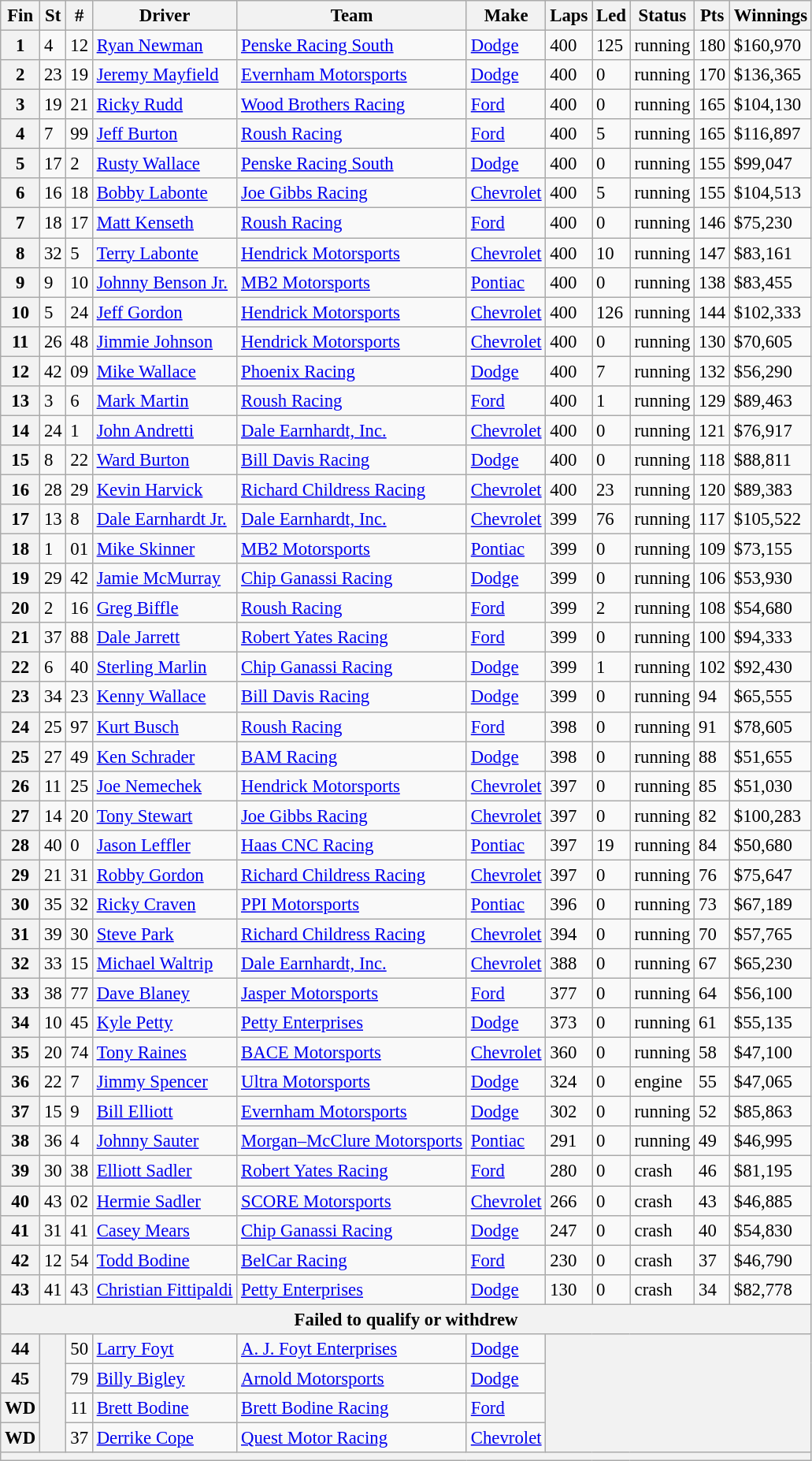<table class="wikitable" style="font-size:95%">
<tr>
<th>Fin</th>
<th>St</th>
<th>#</th>
<th>Driver</th>
<th>Team</th>
<th>Make</th>
<th>Laps</th>
<th>Led</th>
<th>Status</th>
<th>Pts</th>
<th>Winnings</th>
</tr>
<tr>
<th>1</th>
<td>4</td>
<td>12</td>
<td><a href='#'>Ryan Newman</a></td>
<td><a href='#'>Penske Racing South</a></td>
<td><a href='#'>Dodge</a></td>
<td>400</td>
<td>125</td>
<td>running</td>
<td>180</td>
<td>$160,970</td>
</tr>
<tr>
<th>2</th>
<td>23</td>
<td>19</td>
<td><a href='#'>Jeremy Mayfield</a></td>
<td><a href='#'>Evernham Motorsports</a></td>
<td><a href='#'>Dodge</a></td>
<td>400</td>
<td>0</td>
<td>running</td>
<td>170</td>
<td>$136,365</td>
</tr>
<tr>
<th>3</th>
<td>19</td>
<td>21</td>
<td><a href='#'>Ricky Rudd</a></td>
<td><a href='#'>Wood Brothers Racing</a></td>
<td><a href='#'>Ford</a></td>
<td>400</td>
<td>0</td>
<td>running</td>
<td>165</td>
<td>$104,130</td>
</tr>
<tr>
<th>4</th>
<td>7</td>
<td>99</td>
<td><a href='#'>Jeff Burton</a></td>
<td><a href='#'>Roush Racing</a></td>
<td><a href='#'>Ford</a></td>
<td>400</td>
<td>5</td>
<td>running</td>
<td>165</td>
<td>$116,897</td>
</tr>
<tr>
<th>5</th>
<td>17</td>
<td>2</td>
<td><a href='#'>Rusty Wallace</a></td>
<td><a href='#'>Penske Racing South</a></td>
<td><a href='#'>Dodge</a></td>
<td>400</td>
<td>0</td>
<td>running</td>
<td>155</td>
<td>$99,047</td>
</tr>
<tr>
<th>6</th>
<td>16</td>
<td>18</td>
<td><a href='#'>Bobby Labonte</a></td>
<td><a href='#'>Joe Gibbs Racing</a></td>
<td><a href='#'>Chevrolet</a></td>
<td>400</td>
<td>5</td>
<td>running</td>
<td>155</td>
<td>$104,513</td>
</tr>
<tr>
<th>7</th>
<td>18</td>
<td>17</td>
<td><a href='#'>Matt Kenseth</a></td>
<td><a href='#'>Roush Racing</a></td>
<td><a href='#'>Ford</a></td>
<td>400</td>
<td>0</td>
<td>running</td>
<td>146</td>
<td>$75,230</td>
</tr>
<tr>
<th>8</th>
<td>32</td>
<td>5</td>
<td><a href='#'>Terry Labonte</a></td>
<td><a href='#'>Hendrick Motorsports</a></td>
<td><a href='#'>Chevrolet</a></td>
<td>400</td>
<td>10</td>
<td>running</td>
<td>147</td>
<td>$83,161</td>
</tr>
<tr>
<th>9</th>
<td>9</td>
<td>10</td>
<td><a href='#'>Johnny Benson Jr.</a></td>
<td><a href='#'>MB2 Motorsports</a></td>
<td><a href='#'>Pontiac</a></td>
<td>400</td>
<td>0</td>
<td>running</td>
<td>138</td>
<td>$83,455</td>
</tr>
<tr>
<th>10</th>
<td>5</td>
<td>24</td>
<td><a href='#'>Jeff Gordon</a></td>
<td><a href='#'>Hendrick Motorsports</a></td>
<td><a href='#'>Chevrolet</a></td>
<td>400</td>
<td>126</td>
<td>running</td>
<td>144</td>
<td>$102,333</td>
</tr>
<tr>
<th>11</th>
<td>26</td>
<td>48</td>
<td><a href='#'>Jimmie Johnson</a></td>
<td><a href='#'>Hendrick Motorsports</a></td>
<td><a href='#'>Chevrolet</a></td>
<td>400</td>
<td>0</td>
<td>running</td>
<td>130</td>
<td>$70,605</td>
</tr>
<tr>
<th>12</th>
<td>42</td>
<td>09</td>
<td><a href='#'>Mike Wallace</a></td>
<td><a href='#'>Phoenix Racing</a></td>
<td><a href='#'>Dodge</a></td>
<td>400</td>
<td>7</td>
<td>running</td>
<td>132</td>
<td>$56,290</td>
</tr>
<tr>
<th>13</th>
<td>3</td>
<td>6</td>
<td><a href='#'>Mark Martin</a></td>
<td><a href='#'>Roush Racing</a></td>
<td><a href='#'>Ford</a></td>
<td>400</td>
<td>1</td>
<td>running</td>
<td>129</td>
<td>$89,463</td>
</tr>
<tr>
<th>14</th>
<td>24</td>
<td>1</td>
<td><a href='#'>John Andretti</a></td>
<td><a href='#'>Dale Earnhardt, Inc.</a></td>
<td><a href='#'>Chevrolet</a></td>
<td>400</td>
<td>0</td>
<td>running</td>
<td>121</td>
<td>$76,917</td>
</tr>
<tr>
<th>15</th>
<td>8</td>
<td>22</td>
<td><a href='#'>Ward Burton</a></td>
<td><a href='#'>Bill Davis Racing</a></td>
<td><a href='#'>Dodge</a></td>
<td>400</td>
<td>0</td>
<td>running</td>
<td>118</td>
<td>$88,811</td>
</tr>
<tr>
<th>16</th>
<td>28</td>
<td>29</td>
<td><a href='#'>Kevin Harvick</a></td>
<td><a href='#'>Richard Childress Racing</a></td>
<td><a href='#'>Chevrolet</a></td>
<td>400</td>
<td>23</td>
<td>running</td>
<td>120</td>
<td>$89,383</td>
</tr>
<tr>
<th>17</th>
<td>13</td>
<td>8</td>
<td><a href='#'>Dale Earnhardt Jr.</a></td>
<td><a href='#'>Dale Earnhardt, Inc.</a></td>
<td><a href='#'>Chevrolet</a></td>
<td>399</td>
<td>76</td>
<td>running</td>
<td>117</td>
<td>$105,522</td>
</tr>
<tr>
<th>18</th>
<td>1</td>
<td>01</td>
<td><a href='#'>Mike Skinner</a></td>
<td><a href='#'>MB2 Motorsports</a></td>
<td><a href='#'>Pontiac</a></td>
<td>399</td>
<td>0</td>
<td>running</td>
<td>109</td>
<td>$73,155</td>
</tr>
<tr>
<th>19</th>
<td>29</td>
<td>42</td>
<td><a href='#'>Jamie McMurray</a></td>
<td><a href='#'>Chip Ganassi Racing</a></td>
<td><a href='#'>Dodge</a></td>
<td>399</td>
<td>0</td>
<td>running</td>
<td>106</td>
<td>$53,930</td>
</tr>
<tr>
<th>20</th>
<td>2</td>
<td>16</td>
<td><a href='#'>Greg Biffle</a></td>
<td><a href='#'>Roush Racing</a></td>
<td><a href='#'>Ford</a></td>
<td>399</td>
<td>2</td>
<td>running</td>
<td>108</td>
<td>$54,680</td>
</tr>
<tr>
<th>21</th>
<td>37</td>
<td>88</td>
<td><a href='#'>Dale Jarrett</a></td>
<td><a href='#'>Robert Yates Racing</a></td>
<td><a href='#'>Ford</a></td>
<td>399</td>
<td>0</td>
<td>running</td>
<td>100</td>
<td>$94,333</td>
</tr>
<tr>
<th>22</th>
<td>6</td>
<td>40</td>
<td><a href='#'>Sterling Marlin</a></td>
<td><a href='#'>Chip Ganassi Racing</a></td>
<td><a href='#'>Dodge</a></td>
<td>399</td>
<td>1</td>
<td>running</td>
<td>102</td>
<td>$92,430</td>
</tr>
<tr>
<th>23</th>
<td>34</td>
<td>23</td>
<td><a href='#'>Kenny Wallace</a></td>
<td><a href='#'>Bill Davis Racing</a></td>
<td><a href='#'>Dodge</a></td>
<td>399</td>
<td>0</td>
<td>running</td>
<td>94</td>
<td>$65,555</td>
</tr>
<tr>
<th>24</th>
<td>25</td>
<td>97</td>
<td><a href='#'>Kurt Busch</a></td>
<td><a href='#'>Roush Racing</a></td>
<td><a href='#'>Ford</a></td>
<td>398</td>
<td>0</td>
<td>running</td>
<td>91</td>
<td>$78,605</td>
</tr>
<tr>
<th>25</th>
<td>27</td>
<td>49</td>
<td><a href='#'>Ken Schrader</a></td>
<td><a href='#'>BAM Racing</a></td>
<td><a href='#'>Dodge</a></td>
<td>398</td>
<td>0</td>
<td>running</td>
<td>88</td>
<td>$51,655</td>
</tr>
<tr>
<th>26</th>
<td>11</td>
<td>25</td>
<td><a href='#'>Joe Nemechek</a></td>
<td><a href='#'>Hendrick Motorsports</a></td>
<td><a href='#'>Chevrolet</a></td>
<td>397</td>
<td>0</td>
<td>running</td>
<td>85</td>
<td>$51,030</td>
</tr>
<tr>
<th>27</th>
<td>14</td>
<td>20</td>
<td><a href='#'>Tony Stewart</a></td>
<td><a href='#'>Joe Gibbs Racing</a></td>
<td><a href='#'>Chevrolet</a></td>
<td>397</td>
<td>0</td>
<td>running</td>
<td>82</td>
<td>$100,283</td>
</tr>
<tr>
<th>28</th>
<td>40</td>
<td>0</td>
<td><a href='#'>Jason Leffler</a></td>
<td><a href='#'>Haas CNC Racing</a></td>
<td><a href='#'>Pontiac</a></td>
<td>397</td>
<td>19</td>
<td>running</td>
<td>84</td>
<td>$50,680</td>
</tr>
<tr>
<th>29</th>
<td>21</td>
<td>31</td>
<td><a href='#'>Robby Gordon</a></td>
<td><a href='#'>Richard Childress Racing</a></td>
<td><a href='#'>Chevrolet</a></td>
<td>397</td>
<td>0</td>
<td>running</td>
<td>76</td>
<td>$75,647</td>
</tr>
<tr>
<th>30</th>
<td>35</td>
<td>32</td>
<td><a href='#'>Ricky Craven</a></td>
<td><a href='#'>PPI Motorsports</a></td>
<td><a href='#'>Pontiac</a></td>
<td>396</td>
<td>0</td>
<td>running</td>
<td>73</td>
<td>$67,189</td>
</tr>
<tr>
<th>31</th>
<td>39</td>
<td>30</td>
<td><a href='#'>Steve Park</a></td>
<td><a href='#'>Richard Childress Racing</a></td>
<td><a href='#'>Chevrolet</a></td>
<td>394</td>
<td>0</td>
<td>running</td>
<td>70</td>
<td>$57,765</td>
</tr>
<tr>
<th>32</th>
<td>33</td>
<td>15</td>
<td><a href='#'>Michael Waltrip</a></td>
<td><a href='#'>Dale Earnhardt, Inc.</a></td>
<td><a href='#'>Chevrolet</a></td>
<td>388</td>
<td>0</td>
<td>running</td>
<td>67</td>
<td>$65,230</td>
</tr>
<tr>
<th>33</th>
<td>38</td>
<td>77</td>
<td><a href='#'>Dave Blaney</a></td>
<td><a href='#'>Jasper Motorsports</a></td>
<td><a href='#'>Ford</a></td>
<td>377</td>
<td>0</td>
<td>running</td>
<td>64</td>
<td>$56,100</td>
</tr>
<tr>
<th>34</th>
<td>10</td>
<td>45</td>
<td><a href='#'>Kyle Petty</a></td>
<td><a href='#'>Petty Enterprises</a></td>
<td><a href='#'>Dodge</a></td>
<td>373</td>
<td>0</td>
<td>running</td>
<td>61</td>
<td>$55,135</td>
</tr>
<tr>
<th>35</th>
<td>20</td>
<td>74</td>
<td><a href='#'>Tony Raines</a></td>
<td><a href='#'>BACE Motorsports</a></td>
<td><a href='#'>Chevrolet</a></td>
<td>360</td>
<td>0</td>
<td>running</td>
<td>58</td>
<td>$47,100</td>
</tr>
<tr>
<th>36</th>
<td>22</td>
<td>7</td>
<td><a href='#'>Jimmy Spencer</a></td>
<td><a href='#'>Ultra Motorsports</a></td>
<td><a href='#'>Dodge</a></td>
<td>324</td>
<td>0</td>
<td>engine</td>
<td>55</td>
<td>$47,065</td>
</tr>
<tr>
<th>37</th>
<td>15</td>
<td>9</td>
<td><a href='#'>Bill Elliott</a></td>
<td><a href='#'>Evernham Motorsports</a></td>
<td><a href='#'>Dodge</a></td>
<td>302</td>
<td>0</td>
<td>running</td>
<td>52</td>
<td>$85,863</td>
</tr>
<tr>
<th>38</th>
<td>36</td>
<td>4</td>
<td><a href='#'>Johnny Sauter</a></td>
<td><a href='#'>Morgan–McClure Motorsports</a></td>
<td><a href='#'>Pontiac</a></td>
<td>291</td>
<td>0</td>
<td>running</td>
<td>49</td>
<td>$46,995</td>
</tr>
<tr>
<th>39</th>
<td>30</td>
<td>38</td>
<td><a href='#'>Elliott Sadler</a></td>
<td><a href='#'>Robert Yates Racing</a></td>
<td><a href='#'>Ford</a></td>
<td>280</td>
<td>0</td>
<td>crash</td>
<td>46</td>
<td>$81,195</td>
</tr>
<tr>
<th>40</th>
<td>43</td>
<td>02</td>
<td><a href='#'>Hermie Sadler</a></td>
<td><a href='#'>SCORE Motorsports</a></td>
<td><a href='#'>Chevrolet</a></td>
<td>266</td>
<td>0</td>
<td>crash</td>
<td>43</td>
<td>$46,885</td>
</tr>
<tr>
<th>41</th>
<td>31</td>
<td>41</td>
<td><a href='#'>Casey Mears</a></td>
<td><a href='#'>Chip Ganassi Racing</a></td>
<td><a href='#'>Dodge</a></td>
<td>247</td>
<td>0</td>
<td>crash</td>
<td>40</td>
<td>$54,830</td>
</tr>
<tr>
<th>42</th>
<td>12</td>
<td>54</td>
<td><a href='#'>Todd Bodine</a></td>
<td><a href='#'>BelCar Racing</a></td>
<td><a href='#'>Ford</a></td>
<td>230</td>
<td>0</td>
<td>crash</td>
<td>37</td>
<td>$46,790</td>
</tr>
<tr>
<th>43</th>
<td>41</td>
<td>43</td>
<td><a href='#'>Christian Fittipaldi</a></td>
<td><a href='#'>Petty Enterprises</a></td>
<td><a href='#'>Dodge</a></td>
<td>130</td>
<td>0</td>
<td>crash</td>
<td>34</td>
<td>$82,778</td>
</tr>
<tr>
<th colspan="11">Failed to qualify or withdrew</th>
</tr>
<tr>
<th>44</th>
<th rowspan="4"></th>
<td>50</td>
<td><a href='#'>Larry Foyt</a></td>
<td><a href='#'>A. J. Foyt Enterprises</a></td>
<td><a href='#'>Dodge</a></td>
<th colspan="5" rowspan="4"></th>
</tr>
<tr>
<th>45</th>
<td>79</td>
<td><a href='#'>Billy Bigley</a></td>
<td><a href='#'>Arnold Motorsports</a></td>
<td><a href='#'>Dodge</a></td>
</tr>
<tr>
<th>WD</th>
<td>11</td>
<td><a href='#'>Brett Bodine</a></td>
<td><a href='#'>Brett Bodine Racing</a></td>
<td><a href='#'>Ford</a></td>
</tr>
<tr>
<th>WD</th>
<td>37</td>
<td><a href='#'>Derrike Cope</a></td>
<td><a href='#'>Quest Motor Racing</a></td>
<td><a href='#'>Chevrolet</a></td>
</tr>
<tr>
<th colspan="11"></th>
</tr>
</table>
